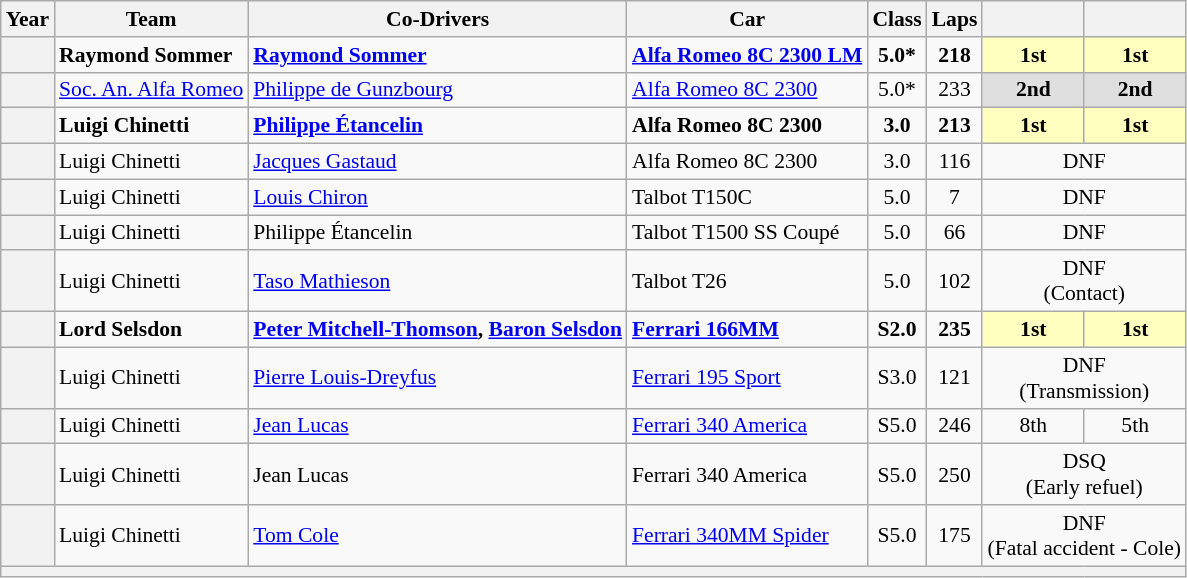<table class="wikitable" style="text-align:center; font-size:90%">
<tr>
<th>Year</th>
<th>Team</th>
<th>Co-Drivers</th>
<th>Car</th>
<th>Class</th>
<th>Laps</th>
<th></th>
<th></th>
</tr>
<tr style="font-weight:bold">
<th></th>
<td align=left> Raymond Sommer</td>
<td align=left> <a href='#'>Raymond Sommer</a></td>
<td align=left><a href='#'>Alfa Romeo 8C 2300 LM</a></td>
<td>5.0*</td>
<td>218</td>
<td style="background:#FFFFBF;">1st</td>
<td style="background:#FFFFBF;">1st</td>
</tr>
<tr>
<th align=left></th>
<td align=left> <a href='#'>Soc. An. Alfa Romeo</a></td>
<td align=left> <a href='#'>Philippe de Gunzbourg</a></td>
<td align=left><a href='#'>Alfa Romeo 8C 2300</a></td>
<td>5.0*</td>
<td>233</td>
<td style="background:#dfdfdf;"><strong>2nd</strong></td>
<td style="background:#dfdfdf;"><strong>2nd</strong></td>
</tr>
<tr style="font-weight:bold">
<th></th>
<td align=left> Luigi Chinetti</td>
<td align=left> <a href='#'>Philippe Étancelin</a></td>
<td align=left>Alfa Romeo 8C 2300</td>
<td>3.0</td>
<td>213</td>
<td style="background:#ffffbf;">1st</td>
<td style="background:#ffffbf;">1st</td>
</tr>
<tr>
<th></th>
<td align=left> Luigi Chinetti</td>
<td align=left> <a href='#'>Jacques Gastaud</a></td>
<td align=left>Alfa Romeo 8C 2300</td>
<td>3.0</td>
<td>116</td>
<td colspan=2>DNF</td>
</tr>
<tr>
<th></th>
<td align=left> Luigi Chinetti</td>
<td align=left> <a href='#'>Louis Chiron</a></td>
<td align=left>Talbot T150C</td>
<td>5.0</td>
<td>7</td>
<td colspan=2>DNF</td>
</tr>
<tr>
<th></th>
<td align=left> Luigi Chinetti</td>
<td align=left> Philippe Étancelin</td>
<td align=left>Talbot T1500 SS Coupé</td>
<td>5.0</td>
<td>66</td>
<td colspan=2>DNF</td>
</tr>
<tr>
<th></th>
<td align=left> Luigi Chinetti</td>
<td align=left> <a href='#'>Taso Mathieson</a></td>
<td align=left>Talbot T26</td>
<td>5.0</td>
<td>102</td>
<td colspan=2>DNF<br>(Contact)</td>
</tr>
<tr style="font-weight:bold">
<th></th>
<td align=left> Lord Selsdon</td>
<td align=left> <a href='#'>Peter Mitchell-Thomson</a>, <a href='#'>Baron Selsdon</a></td>
<td align=left><a href='#'>Ferrari 166MM</a></td>
<td>S2.0</td>
<td>235</td>
<td style="background:#FFFFBF;">1st</td>
<td style="background:#FFFFBF;">1st</td>
</tr>
<tr>
<th></th>
<td align=left> Luigi Chinetti</td>
<td align=left> <a href='#'>Pierre Louis-Dreyfus</a></td>
<td align=left><a href='#'>Ferrari 195 Sport</a></td>
<td>S3.0</td>
<td>121</td>
<td colspan=2>DNF<br>(Transmission)</td>
</tr>
<tr>
<th></th>
<td align=left> Luigi Chinetti</td>
<td align=left> <a href='#'>Jean Lucas</a></td>
<td align=left><a href='#'>Ferrari 340 America</a></td>
<td>S5.0</td>
<td>246</td>
<td>8th</td>
<td>5th</td>
</tr>
<tr>
<th></th>
<td align=left> Luigi Chinetti</td>
<td align=left> Jean Lucas</td>
<td align=left>Ferrari 340 America</td>
<td>S5.0</td>
<td>250</td>
<td colspan=2>DSQ<br>(Early refuel)</td>
</tr>
<tr>
<th></th>
<td align=left> Luigi Chinetti</td>
<td align=left> <a href='#'>Tom Cole</a></td>
<td align=left><a href='#'>Ferrari 340MM Spider</a></td>
<td>S5.0</td>
<td>175</td>
<td colspan=2>DNF<br>(Fatal accident - Cole)</td>
</tr>
<tr>
<th colspan="8"></th>
</tr>
</table>
